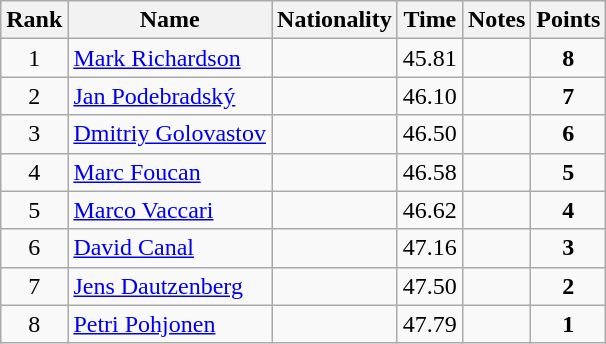<table class="wikitable sortable" style="text-align:center">
<tr>
<th>Rank</th>
<th>Name</th>
<th>Nationality</th>
<th>Time</th>
<th>Notes</th>
<th>Points</th>
</tr>
<tr>
<td>1</td>
<td align=left><a href='#'>Mark Richardson</a></td>
<td align=left></td>
<td>45.81</td>
<td></td>
<td><strong>8</strong></td>
</tr>
<tr>
<td>2</td>
<td align=left><a href='#'>Jan Podebradský</a></td>
<td align=left></td>
<td>46.10</td>
<td></td>
<td><strong>7</strong></td>
</tr>
<tr>
<td>3</td>
<td align=left><a href='#'>Dmitriy Golovastov</a></td>
<td align=left></td>
<td>46.50</td>
<td></td>
<td><strong>6</strong></td>
</tr>
<tr>
<td>4</td>
<td align=left><a href='#'>Marc Foucan</a></td>
<td align=left></td>
<td>46.58</td>
<td></td>
<td><strong>5</strong></td>
</tr>
<tr>
<td>5</td>
<td align=left><a href='#'>Marco Vaccari</a></td>
<td align=left></td>
<td>46.62</td>
<td></td>
<td><strong>4</strong></td>
</tr>
<tr>
<td>6</td>
<td align=left><a href='#'>David Canal</a></td>
<td align=left></td>
<td>47.16</td>
<td></td>
<td><strong>3</strong></td>
</tr>
<tr>
<td>7</td>
<td align=left><a href='#'>Jens Dautzenberg</a></td>
<td align=left></td>
<td>47.50</td>
<td></td>
<td><strong>2</strong></td>
</tr>
<tr>
<td>8</td>
<td align=left><a href='#'>Petri Pohjonen</a></td>
<td align=left></td>
<td>47.79</td>
<td></td>
<td><strong>1</strong></td>
</tr>
</table>
